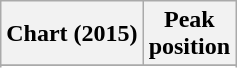<table class="wikitable sortable plainrowheaders" style="text-align:center">
<tr>
<th scope="col">Chart (2015)</th>
<th scope="col">Peak<br> position</th>
</tr>
<tr>
</tr>
<tr>
</tr>
<tr>
</tr>
<tr>
</tr>
<tr>
</tr>
<tr>
</tr>
<tr>
</tr>
<tr>
</tr>
<tr>
</tr>
<tr>
</tr>
</table>
